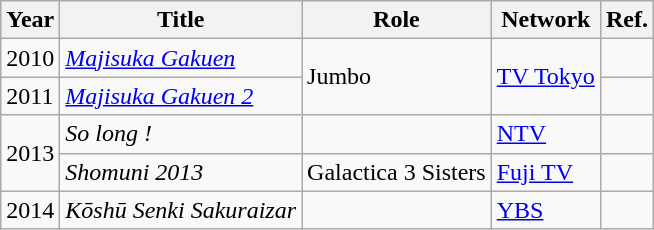<table class="wikitable">
<tr>
<th>Year</th>
<th>Title</th>
<th>Role</th>
<th>Network</th>
<th>Ref.</th>
</tr>
<tr>
<td>2010</td>
<td><em><a href='#'>Majisuka Gakuen</a></em></td>
<td rowspan="2">Jumbo</td>
<td rowspan="2"><a href='#'>TV Tokyo</a></td>
<td></td>
</tr>
<tr>
<td>2011</td>
<td><em><a href='#'>Majisuka Gakuen 2</a></em></td>
<td></td>
</tr>
<tr>
<td rowspan="2">2013</td>
<td><em>So long !</em></td>
<td></td>
<td><a href='#'>NTV</a></td>
<td></td>
</tr>
<tr>
<td><em>Shomuni 2013</em></td>
<td>Galactica 3 Sisters</td>
<td><a href='#'>Fuji TV</a></td>
<td></td>
</tr>
<tr>
<td>2014</td>
<td><em>Kōshū Senki Sakuraizar</em></td>
<td></td>
<td><a href='#'>YBS</a></td>
<td></td>
</tr>
</table>
